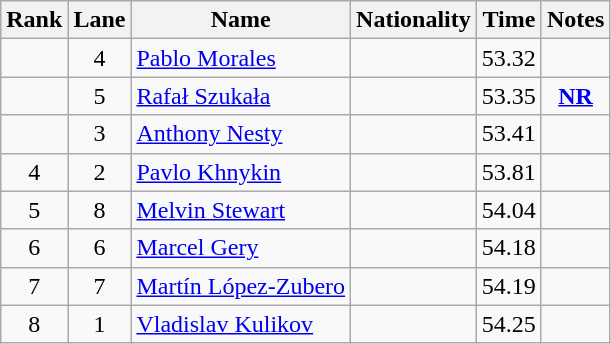<table class="wikitable sortable" style="text-align:center">
<tr>
<th>Rank</th>
<th>Lane</th>
<th>Name</th>
<th>Nationality</th>
<th>Time</th>
<th>Notes</th>
</tr>
<tr>
<td></td>
<td>4</td>
<td align=left><a href='#'>Pablo Morales</a></td>
<td align=left></td>
<td>53.32</td>
<td></td>
</tr>
<tr>
<td></td>
<td>5</td>
<td align=left><a href='#'>Rafał Szukała</a></td>
<td align=left></td>
<td>53.35</td>
<td><strong><a href='#'>NR</a></strong></td>
</tr>
<tr>
<td></td>
<td>3</td>
<td align=left><a href='#'>Anthony Nesty</a></td>
<td align=left></td>
<td>53.41</td>
<td></td>
</tr>
<tr>
<td>4</td>
<td>2</td>
<td align=left><a href='#'>Pavlo Khnykin</a></td>
<td align=left></td>
<td>53.81</td>
<td></td>
</tr>
<tr>
<td>5</td>
<td>8</td>
<td align=left><a href='#'>Melvin Stewart</a></td>
<td align=left></td>
<td>54.04</td>
<td></td>
</tr>
<tr>
<td>6</td>
<td>6</td>
<td align=left><a href='#'>Marcel Gery</a></td>
<td align=left></td>
<td>54.18</td>
<td></td>
</tr>
<tr>
<td>7</td>
<td>7</td>
<td align=left><a href='#'>Martín López-Zubero</a></td>
<td align=left></td>
<td>54.19</td>
<td></td>
</tr>
<tr>
<td>8</td>
<td>1</td>
<td align=left><a href='#'>Vladislav Kulikov</a></td>
<td align=left></td>
<td>54.25</td>
<td></td>
</tr>
</table>
